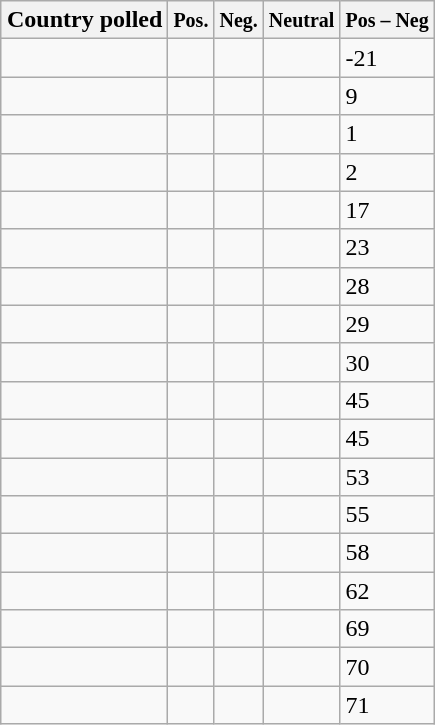<table class="wikitable sortable floatright" style="border:1px black; float:right; margin-left:1em;">
<tr>
<th>Country polled</th>
<th><small>Pos.</small></th>
<th><small>Neg.</small></th>
<th><small>Neutral</small></th>
<th><small>Pos – Neg</small></th>
</tr>
<tr>
<td></td>
<td></td>
<td></td>
<td></td>
<td><span>-21</span></td>
</tr>
<tr>
<td></td>
<td></td>
<td></td>
<td></td>
<td><span>9</span></td>
</tr>
<tr>
<td></td>
<td></td>
<td></td>
<td></td>
<td><span>1</span></td>
</tr>
<tr>
<td></td>
<td></td>
<td></td>
<td></td>
<td><span>2</span></td>
</tr>
<tr>
<td></td>
<td></td>
<td></td>
<td></td>
<td><span>17</span></td>
</tr>
<tr>
<td></td>
<td></td>
<td></td>
<td></td>
<td><span>23</span></td>
</tr>
<tr>
<td></td>
<td></td>
<td></td>
<td></td>
<td><span>28</span></td>
</tr>
<tr>
<td></td>
<td></td>
<td></td>
<td></td>
<td><span>29</span></td>
</tr>
<tr>
<td></td>
<td></td>
<td></td>
<td></td>
<td><span>30</span></td>
</tr>
<tr>
<td></td>
<td></td>
<td></td>
<td></td>
<td><span>45</span></td>
</tr>
<tr>
<td></td>
<td></td>
<td></td>
<td></td>
<td><span>45</span></td>
</tr>
<tr>
<td></td>
<td></td>
<td></td>
<td></td>
<td><span>53</span></td>
</tr>
<tr>
<td></td>
<td></td>
<td></td>
<td></td>
<td><span>55</span></td>
</tr>
<tr>
<td></td>
<td></td>
<td></td>
<td></td>
<td><span>58</span></td>
</tr>
<tr>
<td></td>
<td></td>
<td></td>
<td></td>
<td><span>62</span></td>
</tr>
<tr>
<td></td>
<td></td>
<td></td>
<td></td>
<td><span>69</span></td>
</tr>
<tr>
<td></td>
<td></td>
<td></td>
<td></td>
<td><span>70</span></td>
</tr>
<tr>
<td></td>
<td></td>
<td></td>
<td></td>
<td><span>71</span></td>
</tr>
</table>
